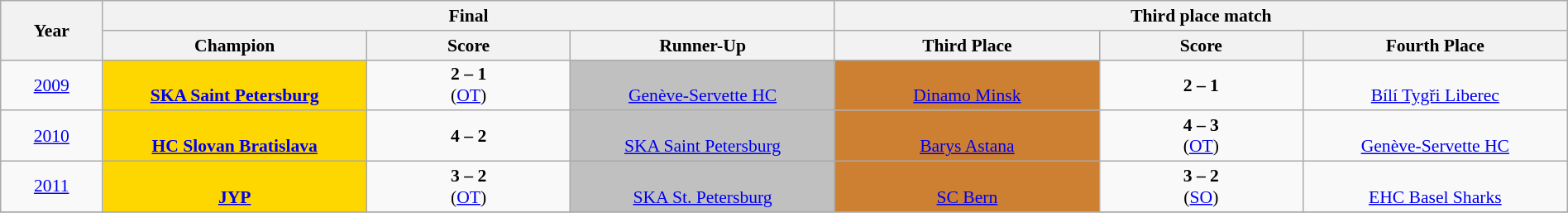<table class="wikitable" style="font-size: 90%; text-align: center; width: 100%;">
<tr>
<th rowspan="2" width="5%">Year</th>
<th colspan="3">Final</th>
<th colspan="3">Third place match</th>
</tr>
<tr>
<th width="13%">Champion</th>
<th width="10%">Score</th>
<th width="13%">Runner-Up</th>
<th width="13%">Third Place</th>
<th width="10%">Score</th>
<th width="13%">Fourth Place</th>
</tr>
<tr>
<td><a href='#'>2009</a></td>
<td bgcolor=gold><strong> <br> <a href='#'>SKA Saint Petersburg</a></strong></td>
<td><strong>2 – 1</strong> <br> (<a href='#'>OT</a>)</td>
<td bgcolor=C0C0C0> <br> <a href='#'>Genève-Servette HC</a></td>
<td bgcolor=CD7F32> <br> <a href='#'>Dinamo Minsk</a></td>
<td><strong>2 – 1</strong></td>
<td> <br> <a href='#'>Bílí Tygři Liberec</a></td>
</tr>
<tr>
<td><a href='#'>2010</a></td>
<td bgcolor=gold><strong> <br> <a href='#'>HC Slovan Bratislava</a></strong></td>
<td><strong>4 – 2</strong></td>
<td bgcolor=C0C0C0> <br> <a href='#'>SKA Saint Petersburg</a></td>
<td bgcolor=CD7F32> <br> <a href='#'>Barys Astana</a></td>
<td><strong>4 – 3</strong> <br> (<a href='#'>OT</a>)</td>
<td> <br> <a href='#'>Genève-Servette HC</a></td>
</tr>
<tr>
<td><a href='#'>2011</a></td>
<td bgcolor=gold><strong> <br> <a href='#'>JYP</a></strong></td>
<td><strong>3 – 2</strong> <br> (<a href='#'>OT</a>)</td>
<td bgcolor=C0C0C0> <br> <a href='#'>SKA St. Petersburg</a></td>
<td bgcolor=CD7F32> <br> <a href='#'>SC Bern</a></td>
<td><strong>3 – 2</strong> <br> (<a href='#'>SO</a>)</td>
<td> <br> <a href='#'>EHC Basel Sharks</a></td>
</tr>
<tr>
</tr>
</table>
